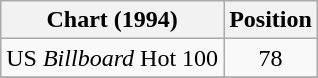<table class="wikitable sortable plainrowheaders">
<tr>
<th>Chart (1994)</th>
<th>Position</th>
</tr>
<tr>
<td>US <em>Billboard</em> Hot 100</td>
<td align="center">78</td>
</tr>
<tr>
</tr>
</table>
